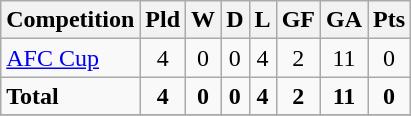<table class="wikitable">
<tr>
<th>Competition</th>
<th>Pld</th>
<th>W</th>
<th>D</th>
<th>L</th>
<th>GF</th>
<th>GA</th>
<th>Pts</th>
</tr>
<tr>
<td><a href='#'>AFC Cup</a></td>
<td style="text-align:center;">4</td>
<td style="text-align:center;">0</td>
<td style="text-align:center;">0</td>
<td style="text-align:center;">4</td>
<td style="text-align:center;">2</td>
<td style="text-align:center;">11</td>
<td style="text-align:center;">0</td>
</tr>
<tr>
<td><strong>Total</strong></td>
<td style="text-align:center;"><strong>4</strong></td>
<td style="text-align:center;"><strong>0</strong></td>
<td style="text-align:center;"><strong>0</strong></td>
<td style="text-align:center;"><strong>4</strong></td>
<td style="text-align:center;"><strong>2</strong></td>
<td style="text-align:center;"><strong>11</strong></td>
<td style="text-align:center;"><strong>0</strong></td>
</tr>
<tr>
</tr>
</table>
